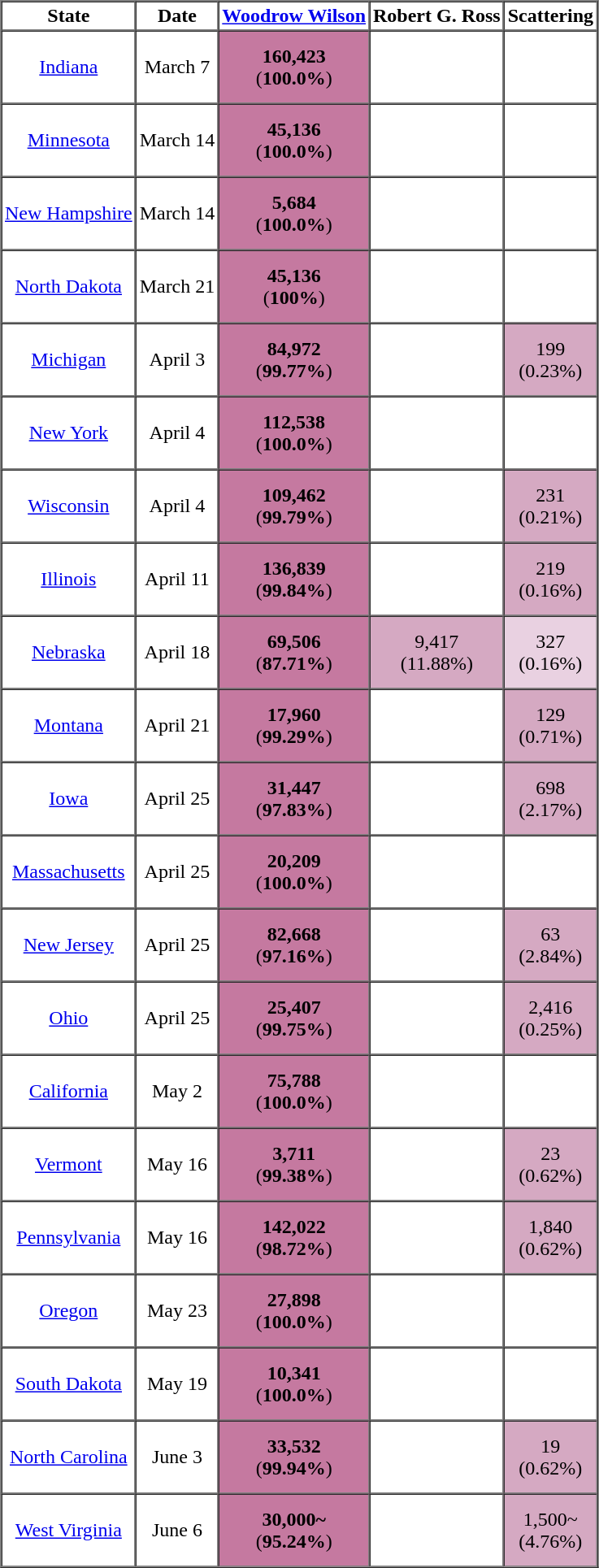<table border="1" cellspacing="0" cellpadding="2" style="margin-left:10px; text-align:center">
<tr>
<th>State</th>
<th>Date</th>
<th><a href='#'>Woodrow Wilson</a></th>
<th>Robert G. Ross</th>
<th>Scattering</th>
</tr>
<tr>
<td><a href='#'>Indiana</a></td>
<td>March 7</td>
<td style="padding:11px 8px; background:#c579a0;"><strong>160,423</strong><br>(<strong>100.0%</strong>)</td>
<td></td>
<td></td>
</tr>
<tr>
<td><a href='#'>Minnesota</a></td>
<td>March 14</td>
<td style="padding:11px 8px; background:#c579a0;"><strong>45,136</strong><br>(<strong>100.0%</strong>)</td>
<td></td>
<td></td>
</tr>
<tr>
<td><a href='#'>New Hampshire</a></td>
<td>March 14</td>
<td style="padding:11px 8px; background:#c579a0;"><strong>5,684</strong><br>(<strong>100.0%</strong>)</td>
<td></td>
<td></td>
</tr>
<tr>
<td><a href='#'>North Dakota</a></td>
<td>March 21</td>
<td style="padding:11px 8px; background:#c579a0;"><strong>45,136</strong><br>(<strong>100%</strong>)</td>
<td></td>
<td></td>
</tr>
<tr>
<td><a href='#'>Michigan</a></td>
<td>April 3</td>
<td style="padding:11px 8px; background:#c579a0;"><strong>84,972</strong><br>(<strong>99.77%</strong>)</td>
<td></td>
<td style="padding:11px 8px; background:#d5a9c2;">199<br>(0.23%)</td>
</tr>
<tr>
<td><a href='#'>New York</a></td>
<td>April 4</td>
<td style="padding:11px 8px; background:#c579a0;"><strong>112,538</strong><br>(<strong>100.0%</strong>)</td>
<td></td>
<td></td>
</tr>
<tr>
<td><a href='#'>Wisconsin</a></td>
<td>April 4</td>
<td style="padding:11px 8px; background:#c579a0;"><strong>109,462</strong><br>(<strong>99.79%</strong>)</td>
<td></td>
<td style="padding:11px 8px; background:#d5a9c2;">231<br>(0.21%)</td>
</tr>
<tr>
<td><a href='#'>Illinois</a></td>
<td>April 11</td>
<td style="padding:11px 8px; background:#c579a0;"><strong>136,839 </strong><br>(<strong>99.84%</strong>)</td>
<td></td>
<td style="padding:11px 8px; background:#d5a9c2;">219<br>(0.16%)</td>
</tr>
<tr>
<td><a href='#'>Nebraska</a></td>
<td>April 18</td>
<td style="padding:11px 8px; background:#c579a0;"><strong>69,506</strong><br>(<strong>87.71%</strong>)</td>
<td style="padding:11px 8px; background:#d5a9c2;">9,417<br>(11.88%)</td>
<td style="padding:11px 8px; background:#e9d1e1;">327<br>(0.16%)</td>
</tr>
<tr>
<td><a href='#'>Montana</a></td>
<td>April 21</td>
<td style="padding:11px 8px; background:#c579a0;"><strong>17,960</strong><br>(<strong>99.29%</strong>)</td>
<td></td>
<td style="padding:11px 8px; background:#d5a9c2;">129<br>(0.71%)</td>
</tr>
<tr>
<td><a href='#'>Iowa</a></td>
<td>April 25</td>
<td style="padding:11px 8px; background:#c579a0;"><strong>31,447</strong><br>(<strong>97.83%</strong>)</td>
<td></td>
<td style="padding:11px 8px; background:#d5a9c2;">698<br>(2.17%)</td>
</tr>
<tr>
<td><a href='#'>Massachusetts</a></td>
<td>April 25</td>
<td style="padding:11px 8px; background:#c579a0;"><strong>20,209</strong><br>(<strong>100.0%</strong>)</td>
<td></td>
<td></td>
</tr>
<tr>
<td><a href='#'>New Jersey</a></td>
<td>April 25</td>
<td style="padding:11px 8px; background:#c579a0;"><strong>82,668</strong><br>(<strong>97.16%</strong>)</td>
<td></td>
<td style="padding:11px 8px; background:#d5a9c2;">63<br>(2.84%)</td>
</tr>
<tr>
<td><a href='#'>Ohio</a></td>
<td>April 25</td>
<td style="padding:11px 8px; background:#c579a0;"><strong>25,407</strong><br>(<strong>99.75%</strong>)</td>
<td></td>
<td style="padding:11px 8px; background:#d5a9c2;">2,416<br>(0.25%)</td>
</tr>
<tr>
<td><a href='#'>California</a></td>
<td>May 2</td>
<td style="padding:11px 8px; background:#c579a0;"><strong>75,788</strong><br>(<strong>100.0%</strong>)</td>
<td></td>
<td></td>
</tr>
<tr>
<td><a href='#'>Vermont</a></td>
<td>May 16</td>
<td style="padding:11px 8px; background:#c579a0;"><strong>3,711</strong><br>(<strong>99.38%</strong>)</td>
<td></td>
<td style="padding:11px 8px; background:#d5a9c2;">23<br>(0.62%)</td>
</tr>
<tr>
<td><a href='#'>Pennsylvania</a></td>
<td>May 16</td>
<td style="padding:11px 8px; background:#c579a0;"><strong>142,022</strong><br>(<strong>98.72%</strong>)</td>
<td></td>
<td style="padding:11px 8px; background:#d5a9c2;">1,840<br>(0.62%)</td>
</tr>
<tr>
<td><a href='#'>Oregon</a></td>
<td>May 23</td>
<td style="padding:11px 8px; background:#c579a0;"><strong>27,898</strong><br>(<strong>100.0%</strong>)</td>
<td></td>
<td></td>
</tr>
<tr>
<td><a href='#'>South Dakota</a></td>
<td>May 19</td>
<td style="padding:11px 8px; background:#c579a0;"><strong>10,341</strong><br>(<strong>100.0%</strong>)</td>
<td></td>
<td></td>
</tr>
<tr>
<td><a href='#'>North Carolina</a></td>
<td>June 3</td>
<td style="padding:11px 8px; background:#c579a0;"><strong>33,532 </strong><br>(<strong>99.94%</strong>)</td>
<td></td>
<td style="padding:11px 8px; background:#d5a9c2;">19<br>(0.62%)</td>
</tr>
<tr>
<td><a href='#'>West Virginia</a></td>
<td>June 6</td>
<td style="padding:11px 8px; background:#c579a0;"><strong>30,000~</strong><br>(<strong>95.24%</strong>)</td>
<td></td>
<td style="padding:11px 8px; background:#d5a9c2;">1,500~<br>(4.76%)</td>
</tr>
<tr>
</tr>
</table>
